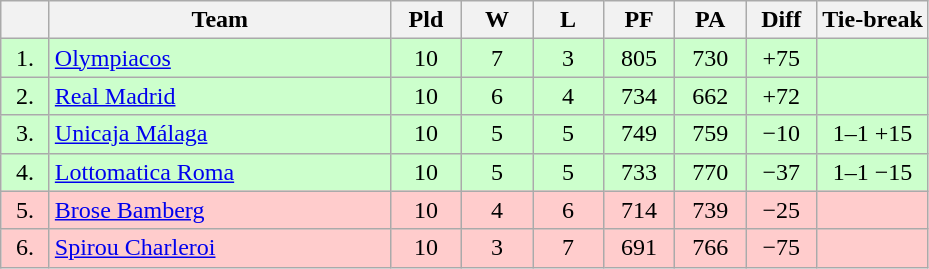<table class="wikitable" style="text-align:center">
<tr>
<th width=25></th>
<th width=220>Team</th>
<th width=40>Pld</th>
<th width=40>W</th>
<th width=40>L</th>
<th width=40>PF</th>
<th width=40>PA</th>
<th width=40>Diff</th>
<th>Tie-break</th>
</tr>
<tr style="background:#ccffcc;">
<td>1.</td>
<td align=left> <a href='#'>Olympiacos</a></td>
<td>10</td>
<td>7</td>
<td>3</td>
<td>805</td>
<td>730</td>
<td>+75</td>
<td></td>
</tr>
<tr style="background:#ccffcc;">
<td>2.</td>
<td align=left> <a href='#'>Real Madrid</a></td>
<td>10</td>
<td>6</td>
<td>4</td>
<td>734</td>
<td>662</td>
<td>+72</td>
<td></td>
</tr>
<tr style="background:#ccffcc;">
<td>3.</td>
<td align=left> <a href='#'>Unicaja Málaga</a></td>
<td>10</td>
<td>5</td>
<td>5</td>
<td>749</td>
<td>759</td>
<td>−10</td>
<td>1–1 +15</td>
</tr>
<tr style="background:#ccffcc;">
<td>4.</td>
<td align=left> <a href='#'>Lottomatica Roma</a></td>
<td>10</td>
<td>5</td>
<td>5</td>
<td>733</td>
<td>770</td>
<td>−37</td>
<td>1–1 −15</td>
</tr>
<tr style="background:#fcc;">
<td>5.</td>
<td align=left> <a href='#'>Brose Bamberg</a></td>
<td>10</td>
<td>4</td>
<td>6</td>
<td>714</td>
<td>739</td>
<td>−25</td>
<td></td>
</tr>
<tr style="background:#fcc;">
<td>6.</td>
<td align=left> <a href='#'>Spirou Charleroi</a></td>
<td>10</td>
<td>3</td>
<td>7</td>
<td>691</td>
<td>766</td>
<td>−75</td>
<td></td>
</tr>
</table>
